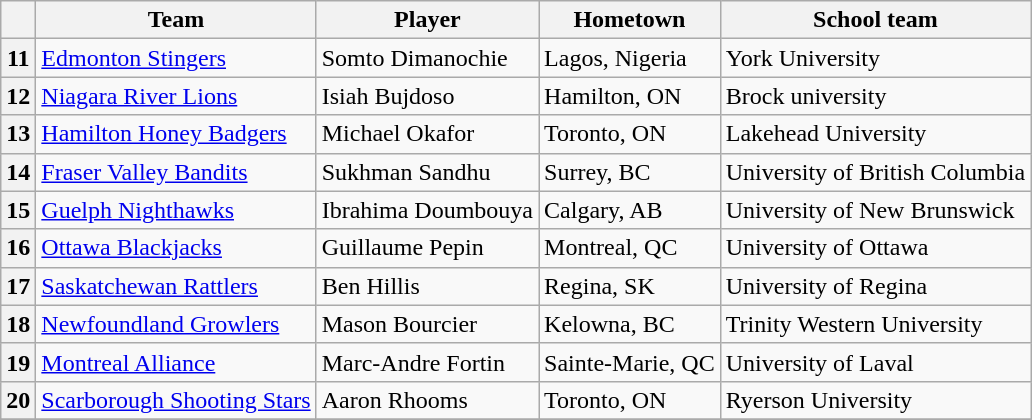<table class="wikitable">
<tr>
<th></th>
<th>Team</th>
<th>Player</th>
<th>Hometown</th>
<th>School team</th>
</tr>
<tr>
<th>11</th>
<td><a href='#'>Edmonton Stingers</a></td>
<td>Somto Dimanochie</td>
<td>Lagos, Nigeria</td>
<td>York University</td>
</tr>
<tr>
<th>12</th>
<td><a href='#'>Niagara River Lions</a></td>
<td>Isiah Bujdoso</td>
<td>Hamilton, ON</td>
<td>Brock university</td>
</tr>
<tr>
<th>13</th>
<td><a href='#'>Hamilton Honey Badgers</a></td>
<td>Michael Okafor</td>
<td>Toronto, ON</td>
<td>Lakehead University</td>
</tr>
<tr>
<th>14</th>
<td><a href='#'>Fraser Valley Bandits</a></td>
<td>Sukhman Sandhu</td>
<td>Surrey, BC</td>
<td>University of British Columbia</td>
</tr>
<tr>
<th>15</th>
<td><a href='#'>Guelph Nighthawks</a></td>
<td>Ibrahima Doumbouya</td>
<td>Calgary, AB</td>
<td>University of New Brunswick</td>
</tr>
<tr>
<th>16</th>
<td><a href='#'>Ottawa Blackjacks</a></td>
<td>Guillaume Pepin</td>
<td>Montreal, QC</td>
<td>University of Ottawa</td>
</tr>
<tr>
<th>17</th>
<td><a href='#'>Saskatchewan Rattlers</a></td>
<td>Ben Hillis</td>
<td>Regina, SK</td>
<td>University of Regina</td>
</tr>
<tr>
<th>18</th>
<td><a href='#'>Newfoundland Growlers</a></td>
<td>Mason Bourcier</td>
<td>Kelowna, BC</td>
<td>Trinity Western University</td>
</tr>
<tr>
<th>19</th>
<td><a href='#'>Montreal Alliance</a></td>
<td>Marc-Andre Fortin</td>
<td>Sainte-Marie, QC</td>
<td>University of Laval</td>
</tr>
<tr>
<th>20</th>
<td><a href='#'>Scarborough Shooting Stars</a></td>
<td>Aaron Rhooms</td>
<td>Toronto, ON</td>
<td>Ryerson University</td>
</tr>
<tr>
</tr>
</table>
